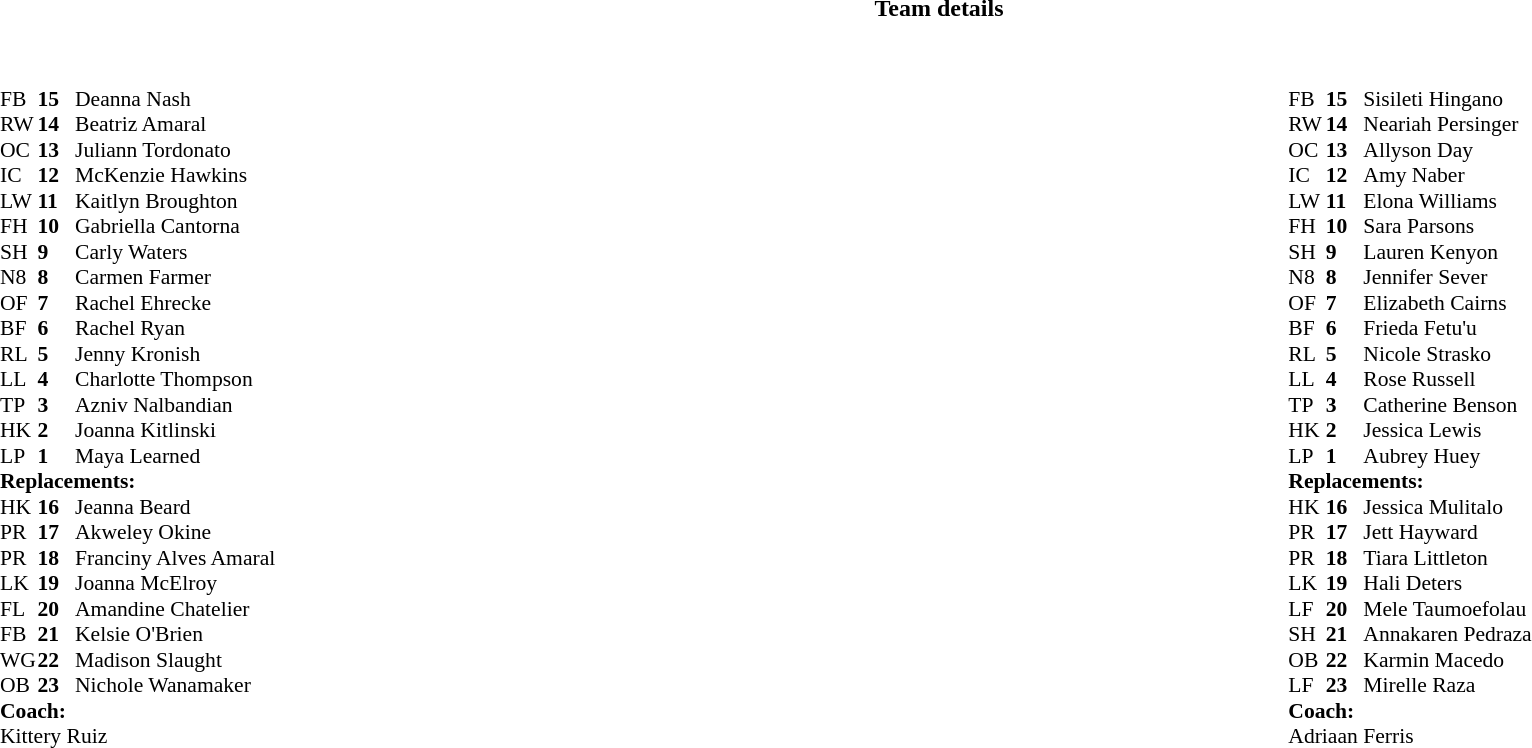<table class="collapsible" border="0" width="100%">
<tr>
<th>Team details</th>
</tr>
<tr>
<td><br><table width="100%">
<tr>
<td valign="top" width="50%"><br><table style="font-size: 90%" cellspacing="0" cellpadding="0">
<tr>
<th width="25"></th>
<th width="25"></th>
</tr>
<tr>
<td>FB</td>
<td><strong>15</strong></td>
<td>Deanna Nash</td>
<td></td>
<td></td>
</tr>
<tr>
<td>RW</td>
<td><strong>14</strong></td>
<td>Beatriz Amaral</td>
<td></td>
<td></td>
</tr>
<tr>
<td>OC</td>
<td><strong>13</strong></td>
<td>Juliann Tordonato</td>
<td></td>
<td></td>
</tr>
<tr>
<td>IC</td>
<td><strong>12</strong></td>
<td>McKenzie Hawkins</td>
<td></td>
<td></td>
</tr>
<tr>
<td>LW</td>
<td><strong>11</strong></td>
<td>Kaitlyn Broughton</td>
<td></td>
<td></td>
</tr>
<tr>
<td>FH</td>
<td><strong>10</strong></td>
<td>Gabriella Cantorna</td>
<td></td>
<td></td>
</tr>
<tr>
<td>SH</td>
<td><strong>9</strong></td>
<td>Carly Waters</td>
<td></td>
<td></td>
</tr>
<tr>
<td>N8</td>
<td><strong>8</strong></td>
<td>Carmen Farmer</td>
<td></td>
<td></td>
</tr>
<tr>
<td>OF</td>
<td><strong>7</strong></td>
<td>Rachel Ehrecke</td>
<td></td>
<td></td>
</tr>
<tr>
<td>BF</td>
<td><strong>6</strong></td>
<td>Rachel Ryan</td>
<td></td>
<td></td>
</tr>
<tr>
<td>RL</td>
<td><strong>5</strong></td>
<td>Jenny Kronish</td>
<td></td>
<td></td>
</tr>
<tr>
<td>LL</td>
<td><strong>4</strong></td>
<td>Charlotte Thompson</td>
<td></td>
<td></td>
</tr>
<tr>
<td>TP</td>
<td><strong>3</strong></td>
<td>Azniv Nalbandian</td>
<td></td>
<td></td>
</tr>
<tr>
<td>HK</td>
<td><strong>2</strong></td>
<td>Joanna Kitlinski</td>
<td></td>
<td></td>
</tr>
<tr>
<td>LP</td>
<td><strong>1</strong></td>
<td>Maya Learned</td>
<td></td>
<td></td>
</tr>
<tr>
<td colspan="3"><strong>Replacements:</strong></td>
</tr>
<tr>
<td>HK</td>
<td><strong>16</strong></td>
<td>Jeanna Beard</td>
<td></td>
<td></td>
</tr>
<tr>
<td>PR</td>
<td><strong>17</strong></td>
<td>Akweley Okine</td>
<td></td>
<td></td>
</tr>
<tr>
<td>PR</td>
<td><strong>18</strong></td>
<td>Franciny Alves Amaral</td>
<td></td>
<td></td>
</tr>
<tr>
<td>LK</td>
<td><strong>19</strong></td>
<td>Joanna McElroy</td>
<td></td>
<td></td>
</tr>
<tr>
<td>FL</td>
<td><strong>20</strong></td>
<td>Amandine Chatelier</td>
<td></td>
<td></td>
</tr>
<tr>
<td>FB</td>
<td><strong>21</strong></td>
<td>Kelsie O'Brien</td>
<td></td>
<td></td>
</tr>
<tr>
<td>WG</td>
<td><strong>22</strong></td>
<td>Madison Slaught</td>
<td></td>
<td></td>
</tr>
<tr>
<td>OB</td>
<td><strong>23</strong></td>
<td>Nichole Wanamaker</td>
<td></td>
<td></td>
</tr>
<tr>
<td colspan="3"><strong>Coach:</strong></td>
</tr>
<tr>
<td colspan="4">Kittery Ruiz</td>
</tr>
</table>
</td>
<td valign="top" width="50%"><br><table style="font-size: 90%" cellspacing="0" cellpadding="0" align="center">
<tr>
<td colspan="4"></td>
</tr>
<tr>
<th width="25"></th>
<th width="25"></th>
</tr>
<tr>
<td>FB</td>
<td><strong>15</strong></td>
<td>Sisileti Hingano</td>
<td></td>
<td></td>
</tr>
<tr>
<td>RW</td>
<td><strong>14</strong></td>
<td>Neariah Persinger</td>
<td></td>
<td></td>
</tr>
<tr>
<td>OC</td>
<td><strong>13</strong></td>
<td>Allyson Day</td>
<td></td>
<td></td>
</tr>
<tr>
<td>IC</td>
<td><strong>12</strong></td>
<td>Amy Naber</td>
<td></td>
<td></td>
</tr>
<tr>
<td>LW</td>
<td><strong>11</strong></td>
<td>Elona Williams</td>
<td></td>
<td></td>
</tr>
<tr>
<td>FH</td>
<td><strong>10</strong></td>
<td>Sara Parsons</td>
<td></td>
<td></td>
</tr>
<tr>
<td>SH</td>
<td><strong>9</strong></td>
<td>Lauren Kenyon</td>
<td></td>
<td></td>
</tr>
<tr>
<td>N8</td>
<td><strong>8</strong></td>
<td>Jennifer Sever</td>
<td></td>
<td></td>
</tr>
<tr>
<td>OF</td>
<td><strong>7</strong></td>
<td>Elizabeth Cairns</td>
<td></td>
<td></td>
</tr>
<tr>
<td>BF</td>
<td><strong>6</strong></td>
<td>Frieda Fetu'u</td>
<td></td>
<td></td>
</tr>
<tr>
<td>RL</td>
<td><strong>5</strong></td>
<td>Nicole Strasko</td>
<td></td>
<td></td>
</tr>
<tr>
<td>LL</td>
<td><strong>4</strong></td>
<td>Rose Russell</td>
<td></td>
<td></td>
</tr>
<tr>
<td>TP</td>
<td><strong>3</strong></td>
<td>Catherine Benson</td>
<td></td>
<td></td>
</tr>
<tr>
<td>HK</td>
<td><strong>2</strong></td>
<td>Jessica Lewis</td>
<td></td>
<td></td>
</tr>
<tr>
<td>LP</td>
<td><strong>1</strong></td>
<td>Aubrey Huey</td>
<td></td>
<td></td>
</tr>
<tr>
<td colspan="3"><strong>Replacements:</strong></td>
</tr>
<tr>
<td>HK</td>
<td><strong>16</strong></td>
<td>Jessica Mulitalo</td>
<td></td>
<td></td>
</tr>
<tr>
<td>PR</td>
<td><strong>17</strong></td>
<td>Jett Hayward</td>
<td></td>
<td></td>
</tr>
<tr>
<td>PR</td>
<td><strong>18</strong></td>
<td>Tiara Littleton</td>
<td></td>
<td></td>
</tr>
<tr>
<td>LK</td>
<td><strong>19</strong></td>
<td>Hali Deters</td>
<td></td>
<td></td>
</tr>
<tr>
<td>LF</td>
<td><strong>20</strong></td>
<td>Mele Taumoefolau</td>
<td></td>
<td></td>
</tr>
<tr>
<td>SH</td>
<td><strong>21</strong></td>
<td>Annakaren Pedraza</td>
<td></td>
<td></td>
</tr>
<tr>
<td>OB</td>
<td><strong>22</strong></td>
<td>Karmin Macedo</td>
<td></td>
<td></td>
</tr>
<tr>
<td>LF</td>
<td><strong>23</strong></td>
<td>Mirelle Raza</td>
<td></td>
<td></td>
</tr>
<tr>
<td colspan="3"><strong>Coach:</strong></td>
</tr>
<tr>
<td colspan="4">Adriaan Ferris</td>
</tr>
</table>
</td>
</tr>
</table>
</td>
</tr>
</table>
